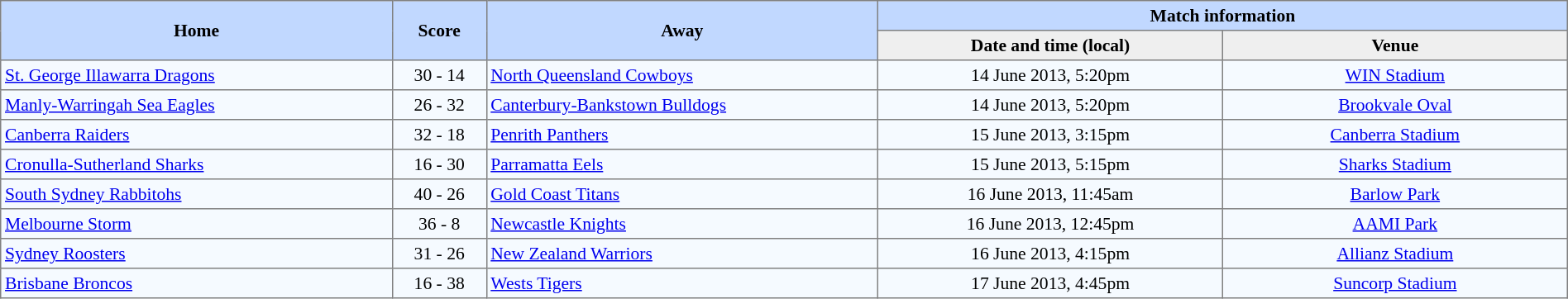<table border="1" cellpadding="3" cellspacing="0" style="border-collapse:collapse; font-size:90%; width:100%;">
<tr bgcolor=#C1D8FF>
<th rowspan=2 width=25%>Home</th>
<th rowspan=2 width=6%>Score</th>
<th rowspan=2 width=25%>Away</th>
<th colspan=6>Match information</th>
</tr>
<tr bgcolor=#EFEFEF>
<th width=22%>Date and time (local)</th>
<th width=22%>Venue</th>
</tr>
<tr style="text-align:center; background:#f5faff;">
<td align=left> <a href='#'>St. George Illawarra Dragons</a></td>
<td>30 - 14</td>
<td align=left> <a href='#'>North Queensland Cowboys</a></td>
<td>14 June 2013, 5:20pm</td>
<td><a href='#'>WIN Stadium</a></td>
</tr>
<tr style="text-align:center; background:#f5faff;">
<td align=left> <a href='#'>Manly-Warringah Sea Eagles</a></td>
<td>26 - 32</td>
<td align=left> <a href='#'>Canterbury-Bankstown Bulldogs</a></td>
<td>14 June 2013, 5:20pm</td>
<td><a href='#'>Brookvale Oval</a></td>
</tr>
<tr style="text-align:center; background:#f5faff;">
<td align=left> <a href='#'>Canberra Raiders</a></td>
<td>32 - 18</td>
<td align=left> <a href='#'>Penrith Panthers</a></td>
<td>15 June 2013, 3:15pm</td>
<td><a href='#'>Canberra Stadium</a></td>
</tr>
<tr style="text-align:center; background:#f5faff;">
<td align=left> <a href='#'>Cronulla-Sutherland Sharks</a></td>
<td>16 - 30</td>
<td align=left> <a href='#'>Parramatta Eels</a></td>
<td>15 June 2013, 5:15pm</td>
<td><a href='#'>Sharks Stadium</a></td>
</tr>
<tr style="text-align:center; background:#f5faff;">
<td align=left> <a href='#'>South Sydney Rabbitohs</a></td>
<td>40 - 26</td>
<td align=left> <a href='#'>Gold Coast Titans</a></td>
<td>16 June 2013, 11:45am</td>
<td><a href='#'>Barlow Park</a></td>
</tr>
<tr style="text-align:center; background:#f5faff;">
<td align=left> <a href='#'>Melbourne Storm</a></td>
<td>36 - 8</td>
<td align=left> <a href='#'>Newcastle Knights</a></td>
<td>16 June 2013, 12:45pm</td>
<td><a href='#'>AAMI Park</a></td>
</tr>
<tr style="text-align:center; background:#f5faff;">
<td align=left> <a href='#'>Sydney Roosters</a></td>
<td>31 - 26</td>
<td align=left> <a href='#'>New Zealand Warriors</a></td>
<td>16 June 2013, 4:15pm</td>
<td><a href='#'>Allianz Stadium</a></td>
</tr>
<tr style="text-align:center; background:#f5faff;">
<td align=left> <a href='#'>Brisbane Broncos</a></td>
<td>16 - 38</td>
<td align=left> <a href='#'>Wests Tigers</a></td>
<td>17 June 2013, 4:45pm</td>
<td><a href='#'>Suncorp Stadium</a></td>
</tr>
</table>
